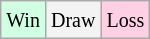<table class="wikitable">
<tr>
<td style="background-color: #d0ffe3;"><small>Win</small></td>
<td style="background-color: #f3f3f3;"><small>Draw</small></td>
<td style="background-color: #ffd0e3;"><small>Loss</small></td>
</tr>
</table>
